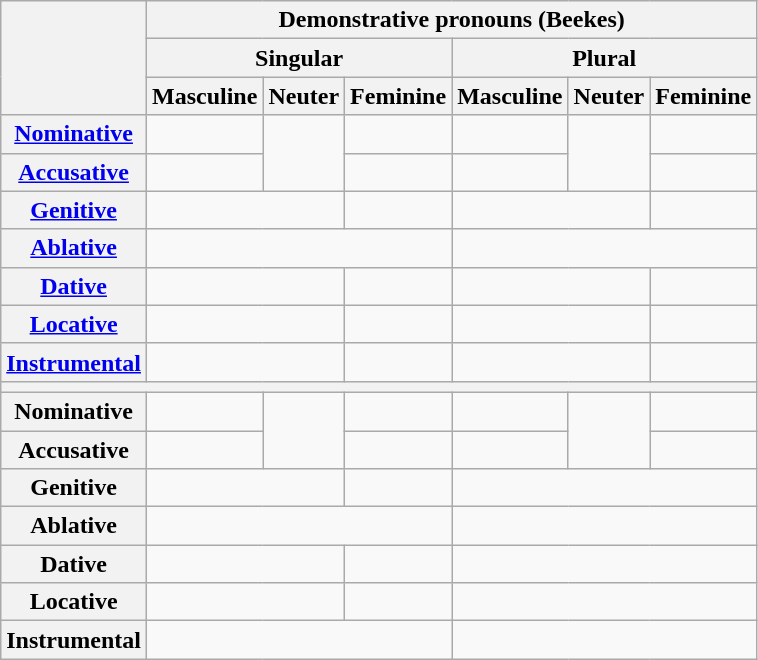<table class="wikitable">
<tr>
<th rowspan="3"></th>
<th colspan="6">Demonstrative pronouns (Beekes)</th>
</tr>
<tr>
<th colspan="3">Singular</th>
<th colspan="3">Plural</th>
</tr>
<tr>
<th>Masculine</th>
<th>Neuter</th>
<th>Feminine</th>
<th>Masculine</th>
<th>Neuter</th>
<th>Feminine</th>
</tr>
<tr>
<th><a href='#'>Nominative</a></th>
<td></td>
<td rowspan=2></td>
<td></td>
<td></td>
<td rowspan=2></td>
<td></td>
</tr>
<tr>
<th><a href='#'>Accusative</a></th>
<td></td>
<td></td>
<td></td>
<td></td>
</tr>
<tr>
<th><a href='#'>Genitive</a></th>
<td colspan=2></td>
<td></td>
<td colspan=2></td>
<td></td>
</tr>
<tr>
<th><a href='#'>Ablative</a></th>
<td colspan=3></td>
<td colspan=3></td>
</tr>
<tr>
<th><a href='#'>Dative</a></th>
<td colspan=2></td>
<td></td>
<td colspan=2></td>
<td></td>
</tr>
<tr>
<th><a href='#'>Locative</a></th>
<td colspan=2></td>
<td></td>
<td colspan=2></td>
<td></td>
</tr>
<tr>
<th><a href='#'>Instrumental</a></th>
<td colspan=2></td>
<td></td>
<td colspan=2></td>
<td></td>
</tr>
<tr>
<th colspan=7></th>
</tr>
<tr>
<th>Nominative</th>
<td></td>
<td rowspan=2></td>
<td></td>
<td></td>
<td rowspan=2></td>
<td></td>
</tr>
<tr>
<th>Accusative</th>
<td></td>
<td></td>
<td></td>
<td></td>
</tr>
<tr>
<th>Genitive</th>
<td colspan=2></td>
<td></td>
<td colspan=3></td>
</tr>
<tr>
<th>Ablative</th>
<td colspan=3></td>
<td colspan=3></td>
</tr>
<tr>
<th>Dative</th>
<td colspan=2></td>
<td></td>
<td colspan=3></td>
</tr>
<tr>
<th>Locative</th>
<td colspan=2></td>
<td></td>
<td colspan=3></td>
</tr>
<tr>
<th>Instrumental</th>
<td colspan=3></td>
<td colspan=3></td>
</tr>
</table>
